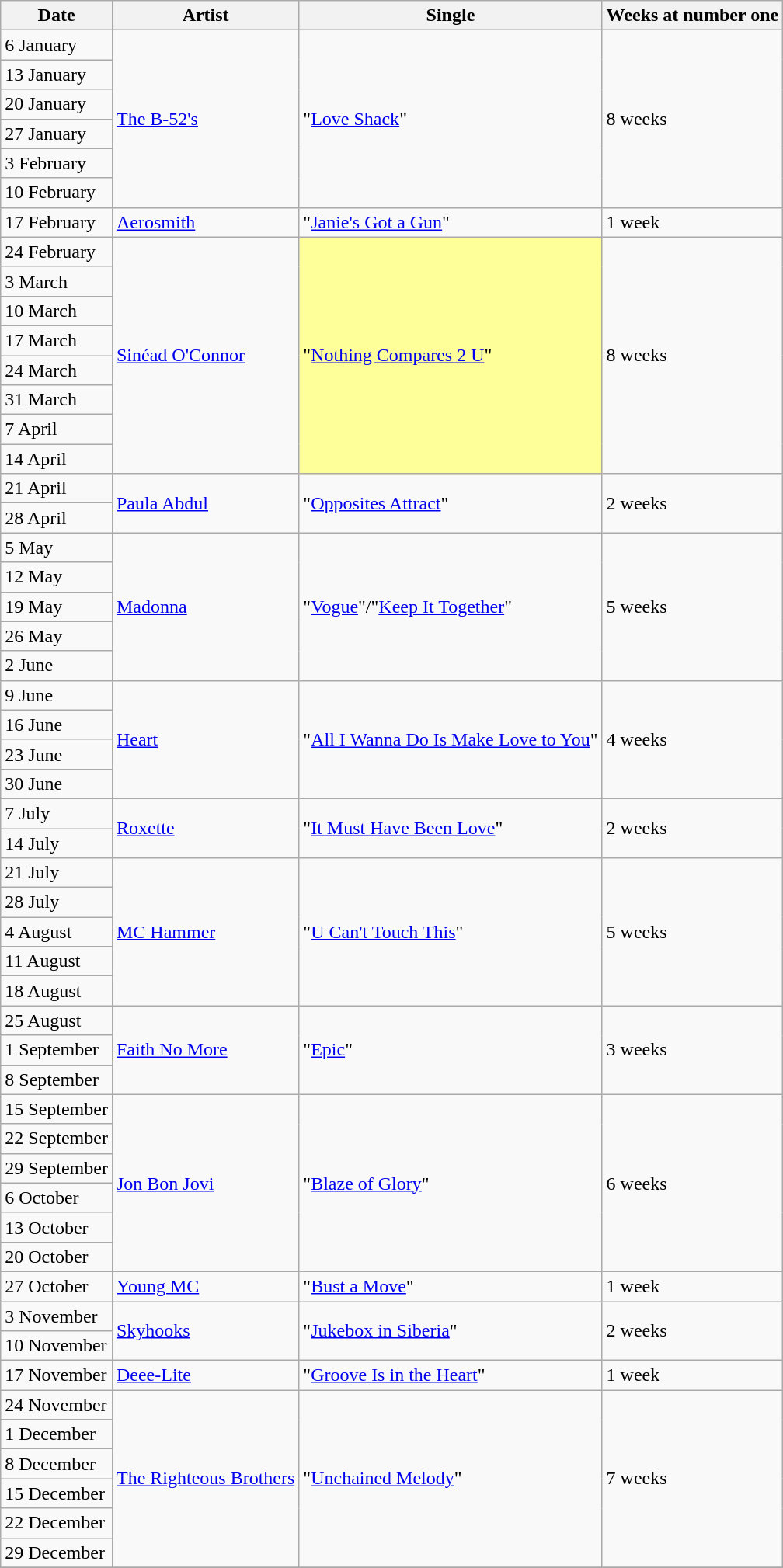<table class="wikitable">
<tr>
<th>Date</th>
<th>Artist</th>
<th>Single</th>
<th>Weeks at number one</th>
</tr>
<tr>
<td>6 January</td>
<td rowspan="6"><a href='#'>The B-52's</a></td>
<td rowspan="6">"<a href='#'>Love Shack</a>"</td>
<td rowspan="6">8 weeks</td>
</tr>
<tr>
<td>13 January</td>
</tr>
<tr>
<td>20 January</td>
</tr>
<tr>
<td>27 January</td>
</tr>
<tr>
<td>3 February</td>
</tr>
<tr>
<td>10 February</td>
</tr>
<tr>
<td>17 February</td>
<td><a href='#'>Aerosmith</a></td>
<td>"<a href='#'>Janie's Got a Gun</a>"</td>
<td>1 week</td>
</tr>
<tr>
<td>24 February</td>
<td rowspan="8"><a href='#'>Sinéad O'Connor</a></td>
<td bgcolor=#FFFF99 align="left" rowspan="8">"<a href='#'>Nothing Compares 2 U</a>"</td>
<td rowspan="8">8 weeks</td>
</tr>
<tr>
<td>3 March</td>
</tr>
<tr>
<td>10 March</td>
</tr>
<tr>
<td>17 March</td>
</tr>
<tr>
<td>24 March</td>
</tr>
<tr>
<td>31 March</td>
</tr>
<tr>
<td>7 April</td>
</tr>
<tr>
<td>14 April</td>
</tr>
<tr>
<td>21 April</td>
<td rowspan="2"><a href='#'>Paula Abdul</a></td>
<td rowspan="2">"<a href='#'>Opposites Attract</a>"</td>
<td rowspan="2">2 weeks</td>
</tr>
<tr>
<td>28 April</td>
</tr>
<tr>
<td>5 May</td>
<td rowspan="5"><a href='#'>Madonna</a></td>
<td rowspan="5">"<a href='#'>Vogue</a>"/"<a href='#'>Keep It Together</a>"</td>
<td rowspan="5">5 weeks</td>
</tr>
<tr>
<td>12 May</td>
</tr>
<tr>
<td>19 May</td>
</tr>
<tr>
<td>26 May</td>
</tr>
<tr>
<td>2 June</td>
</tr>
<tr>
<td>9 June</td>
<td rowspan="4"><a href='#'>Heart</a></td>
<td rowspan="4">"<a href='#'>All I Wanna Do Is Make Love to You</a>"</td>
<td rowspan="4">4 weeks</td>
</tr>
<tr>
<td>16 June</td>
</tr>
<tr>
<td>23 June</td>
</tr>
<tr>
<td>30 June</td>
</tr>
<tr>
<td>7 July</td>
<td rowspan="2"><a href='#'>Roxette</a></td>
<td rowspan="2">"<a href='#'>It Must Have Been Love</a>"</td>
<td rowspan="2">2 weeks</td>
</tr>
<tr>
<td>14 July</td>
</tr>
<tr>
<td>21 July</td>
<td rowspan="5"><a href='#'>MC Hammer</a></td>
<td rowspan="5">"<a href='#'>U Can't Touch This</a>"</td>
<td rowspan="5">5 weeks</td>
</tr>
<tr>
<td>28 July</td>
</tr>
<tr>
<td>4 August</td>
</tr>
<tr>
<td>11 August</td>
</tr>
<tr>
<td>18 August</td>
</tr>
<tr>
<td>25 August</td>
<td rowspan="3"><a href='#'>Faith No More</a></td>
<td rowspan="3">"<a href='#'>Epic</a>"</td>
<td rowspan="3">3 weeks</td>
</tr>
<tr>
<td>1 September</td>
</tr>
<tr>
<td>8 September</td>
</tr>
<tr>
<td>15 September</td>
<td rowspan="6"><a href='#'>Jon Bon Jovi</a></td>
<td rowspan="6">"<a href='#'>Blaze of Glory</a>"</td>
<td rowspan="6">6 weeks</td>
</tr>
<tr>
<td>22 September</td>
</tr>
<tr>
<td>29 September</td>
</tr>
<tr>
<td>6 October</td>
</tr>
<tr>
<td>13 October</td>
</tr>
<tr>
<td>20 October</td>
</tr>
<tr>
<td>27 October</td>
<td><a href='#'>Young MC</a></td>
<td>"<a href='#'>Bust a Move</a>"</td>
<td>1 week</td>
</tr>
<tr>
<td>3 November</td>
<td rowspan="2"><a href='#'>Skyhooks</a></td>
<td rowspan="2">"<a href='#'>Jukebox in Siberia</a>"</td>
<td rowspan="2">2 weeks</td>
</tr>
<tr>
<td>10 November</td>
</tr>
<tr>
<td>17 November</td>
<td><a href='#'>Deee-Lite</a></td>
<td>"<a href='#'>Groove Is in the Heart</a>"</td>
<td>1 week</td>
</tr>
<tr>
<td>24 November</td>
<td rowspan="6"><a href='#'>The Righteous Brothers</a></td>
<td rowspan="6">"<a href='#'>Unchained Melody</a>"</td>
<td rowspan="6">7 weeks</td>
</tr>
<tr>
<td>1 December</td>
</tr>
<tr>
<td>8 December</td>
</tr>
<tr>
<td>15 December</td>
</tr>
<tr>
<td>22 December</td>
</tr>
<tr>
<td>29 December</td>
</tr>
<tr>
</tr>
</table>
